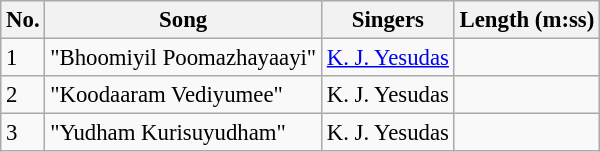<table class="wikitable" style="font-size:95%;">
<tr>
<th>No.</th>
<th>Song</th>
<th>Singers</th>
<th>Length (m:ss)</th>
</tr>
<tr>
<td>1</td>
<td>"Bhoomiyil Poomazhayaayi"</td>
<td><a href='#'>K. J. Yesudas</a></td>
<td></td>
</tr>
<tr>
<td>2</td>
<td>"Koodaaram Vediyumee"</td>
<td>K. J. Yesudas</td>
<td></td>
</tr>
<tr>
<td>3</td>
<td>"Yudham Kurisuyudham"</td>
<td>K. J. Yesudas</td>
<td></td>
</tr>
</table>
